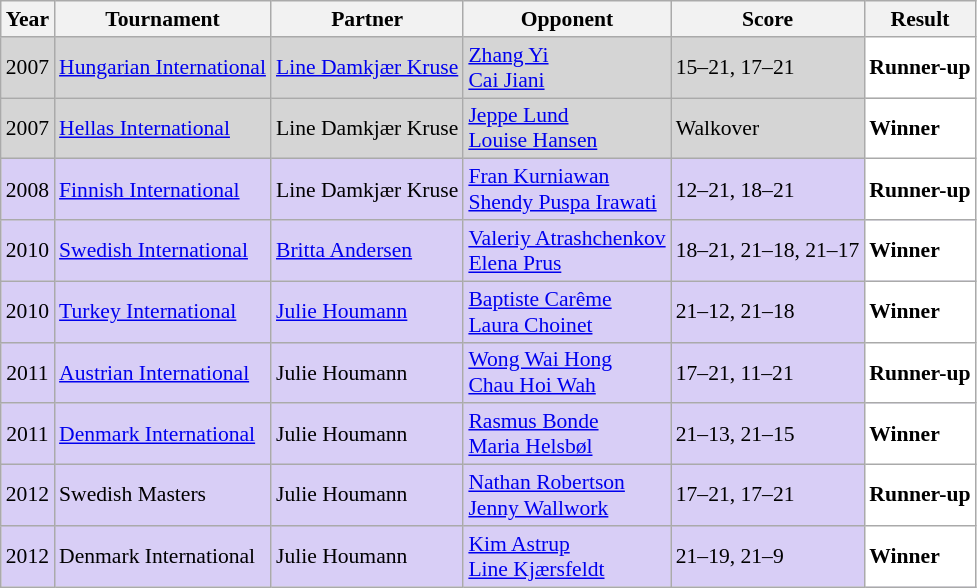<table class="sortable wikitable" style="font-size: 90%;">
<tr>
<th>Year</th>
<th>Tournament</th>
<th>Partner</th>
<th>Opponent</th>
<th>Score</th>
<th>Result</th>
</tr>
<tr style="background:#D5D5D5">
<td align="center">2007</td>
<td align="left"><a href='#'>Hungarian International</a></td>
<td align="left"> <a href='#'>Line Damkjær Kruse</a></td>
<td align="left"> <a href='#'>Zhang Yi</a> <br>  <a href='#'>Cai Jiani</a></td>
<td align="left">15–21, 17–21</td>
<td style="text-align:left; background:white"> <strong>Runner-up</strong></td>
</tr>
<tr style="background:#D5D5D5">
<td align="center">2007</td>
<td align="left"><a href='#'>Hellas International</a></td>
<td align="left"> Line Damkjær Kruse</td>
<td align="left"> <a href='#'>Jeppe Lund</a> <br>  <a href='#'>Louise Hansen</a></td>
<td align="left">Walkover</td>
<td style="text-align:left; background:white"> <strong>Winner</strong></td>
</tr>
<tr style="background:#D8CEF6">
<td align="center">2008</td>
<td align="left"><a href='#'>Finnish International</a></td>
<td align="left"> Line Damkjær Kruse</td>
<td align="left"> <a href='#'>Fran Kurniawan</a> <br>  <a href='#'>Shendy Puspa Irawati</a></td>
<td align="left">12–21, 18–21</td>
<td style="text-align:left; background:white"> <strong>Runner-up</strong></td>
</tr>
<tr style="background:#D8CEF6">
<td align="center">2010</td>
<td align="left"><a href='#'>Swedish International</a></td>
<td align="left"> <a href='#'>Britta Andersen</a></td>
<td align="left"> <a href='#'>Valeriy Atrashchenkov</a> <br>  <a href='#'>Elena Prus</a></td>
<td align="left">18–21, 21–18, 21–17</td>
<td style="text-align:left; background:white"> <strong>Winner</strong></td>
</tr>
<tr style="background:#D8CEF6">
<td align="center">2010</td>
<td align="left"><a href='#'>Turkey International</a></td>
<td align="left"> <a href='#'>Julie Houmann</a></td>
<td align="left"> <a href='#'>Baptiste Carême</a> <br>  <a href='#'>Laura Choinet</a></td>
<td align="left">21–12, 21–18</td>
<td style="text-align:left; background:white"> <strong>Winner</strong></td>
</tr>
<tr style="background:#D8CEF6">
<td align="center">2011</td>
<td align="left"><a href='#'>Austrian International</a></td>
<td align="left"> Julie Houmann</td>
<td align="left"> <a href='#'>Wong Wai Hong</a> <br>  <a href='#'>Chau Hoi Wah</a></td>
<td align="left">17–21, 11–21</td>
<td style="text-align:left; background:white"> <strong>Runner-up</strong></td>
</tr>
<tr style="background:#D8CEF6">
<td align="center">2011</td>
<td align="left"><a href='#'>Denmark International</a></td>
<td align="left"> Julie Houmann</td>
<td align="left"> <a href='#'>Rasmus Bonde</a> <br>  <a href='#'>Maria Helsbøl</a></td>
<td align="left">21–13, 21–15</td>
<td style="text-align:left; background:white"> <strong>Winner</strong></td>
</tr>
<tr style="background:#D8CEF6">
<td align="center">2012</td>
<td align="left">Swedish Masters</td>
<td align="left"> Julie Houmann</td>
<td align="left"> <a href='#'>Nathan Robertson</a> <br>  <a href='#'>Jenny Wallwork</a></td>
<td align="left">17–21, 17–21</td>
<td style="text-align:left; background:white"> <strong>Runner-up</strong></td>
</tr>
<tr style="background:#D8CEF6">
<td align="center">2012</td>
<td align="left">Denmark International</td>
<td align="left"> Julie Houmann</td>
<td align="left"> <a href='#'>Kim Astrup</a> <br>  <a href='#'>Line Kjærsfeldt</a></td>
<td align="left">21–19, 21–9</td>
<td style="text-align:left; background:white"> <strong>Winner</strong></td>
</tr>
</table>
